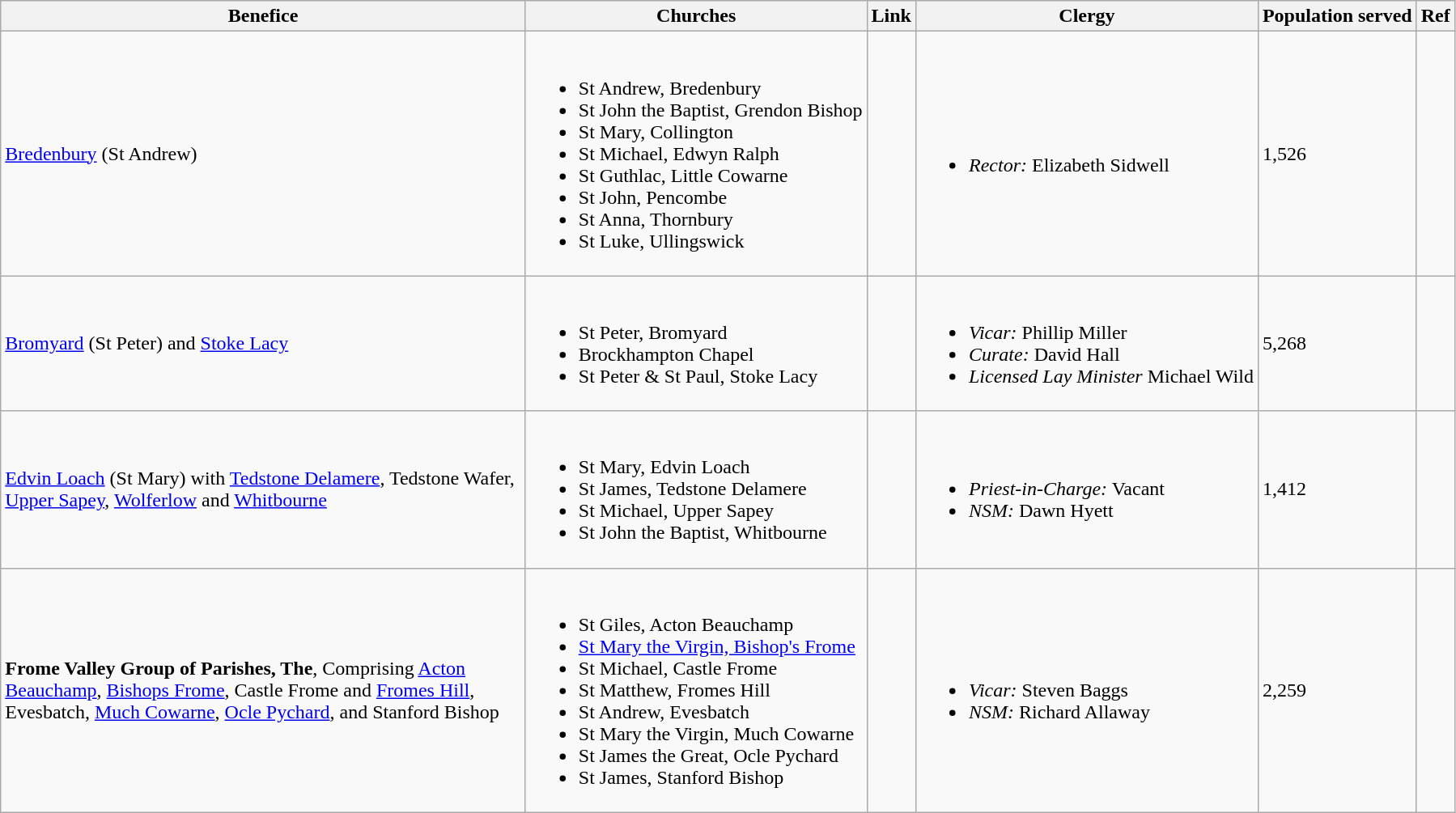<table class="wikitable">
<tr>
<th width="425">Benefice</th>
<th>Churches</th>
<th>Link</th>
<th>Clergy</th>
<th>Population served</th>
<th>Ref</th>
</tr>
<tr>
<td><a href='#'>Bredenbury</a> (St Andrew)</td>
<td><br><ul><li>St Andrew, Bredenbury</li><li>St John the Baptist, Grendon Bishop</li><li>St Mary, Collington</li><li>St Michael, Edwyn Ralph</li><li>St Guthlac, Little Cowarne</li><li>St John, Pencombe</li><li>St Anna, Thornbury</li><li>St Luke, Ullingswick</li></ul></td>
<td></td>
<td><br><ul><li><em>Rector:</em> Elizabeth Sidwell</li></ul></td>
<td>1,526</td>
<td></td>
</tr>
<tr>
<td><a href='#'>Bromyard</a> (St Peter) and <a href='#'>Stoke Lacy</a></td>
<td><br><ul><li>St Peter, Bromyard</li><li>Brockhampton Chapel</li><li>St Peter & St Paul, Stoke Lacy</li></ul></td>
<td></td>
<td><br><ul><li><em>Vicar:</em> Phillip Miller</li><li><em>Curate:</em> David Hall</li><li><em>Licensed Lay Minister</em> Michael Wild</li></ul></td>
<td>5,268</td>
<td></td>
</tr>
<tr>
<td><a href='#'>Edvin Loach</a> (St Mary) with <a href='#'>Tedstone Delamere</a>, Tedstone Wafer, <a href='#'>Upper Sapey</a>, <a href='#'>Wolferlow</a> and <a href='#'>Whitbourne</a></td>
<td><br><ul><li>St Mary, Edvin Loach</li><li>St James, Tedstone Delamere</li><li>St Michael, Upper Sapey</li><li>St John the Baptist, Whitbourne</li></ul></td>
<td></td>
<td><br><ul><li><em>Priest-in-Charge:</em> Vacant</li><li><em>NSM:</em> Dawn Hyett</li></ul></td>
<td>1,412</td>
<td></td>
</tr>
<tr>
<td><strong>Frome Valley Group of Parishes, The</strong>, Comprising <a href='#'>Acton Beauchamp</a>, <a href='#'>Bishops Frome</a>, Castle Frome and <a href='#'>Fromes Hill</a>, Evesbatch, <a href='#'>Much Cowarne</a>, <a href='#'>Ocle Pychard</a>, and Stanford Bishop</td>
<td><br><ul><li>St Giles, Acton Beauchamp</li><li><a href='#'>St Mary the Virgin, Bishop's Frome</a></li><li>St Michael, Castle Frome</li><li>St Matthew, Fromes Hill</li><li>St Andrew, Evesbatch</li><li>St Mary the Virgin, Much Cowarne</li><li>St James the Great, Ocle Pychard</li><li>St James, Stanford Bishop</li></ul></td>
<td></td>
<td><br><ul><li><em>Vicar:</em> Steven Baggs</li><li><em>NSM:</em> Richard Allaway</li></ul></td>
<td>2,259</td>
<td></td>
</tr>
</table>
